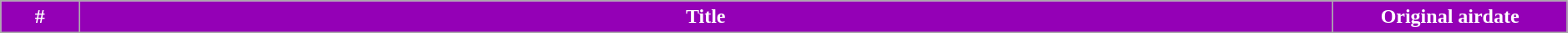<table class="wikitable" style="width: 99%;">
<tr>
<th style="background: #9400B6; color: #FFF; width: 5%;">#</th>
<th style="background: #9400B6; color: #FFF;">Title</th>
<th style="background: #9400B6; color: #FFF; width: 15%;">Original airdate<br>





































</th>
</tr>
</table>
